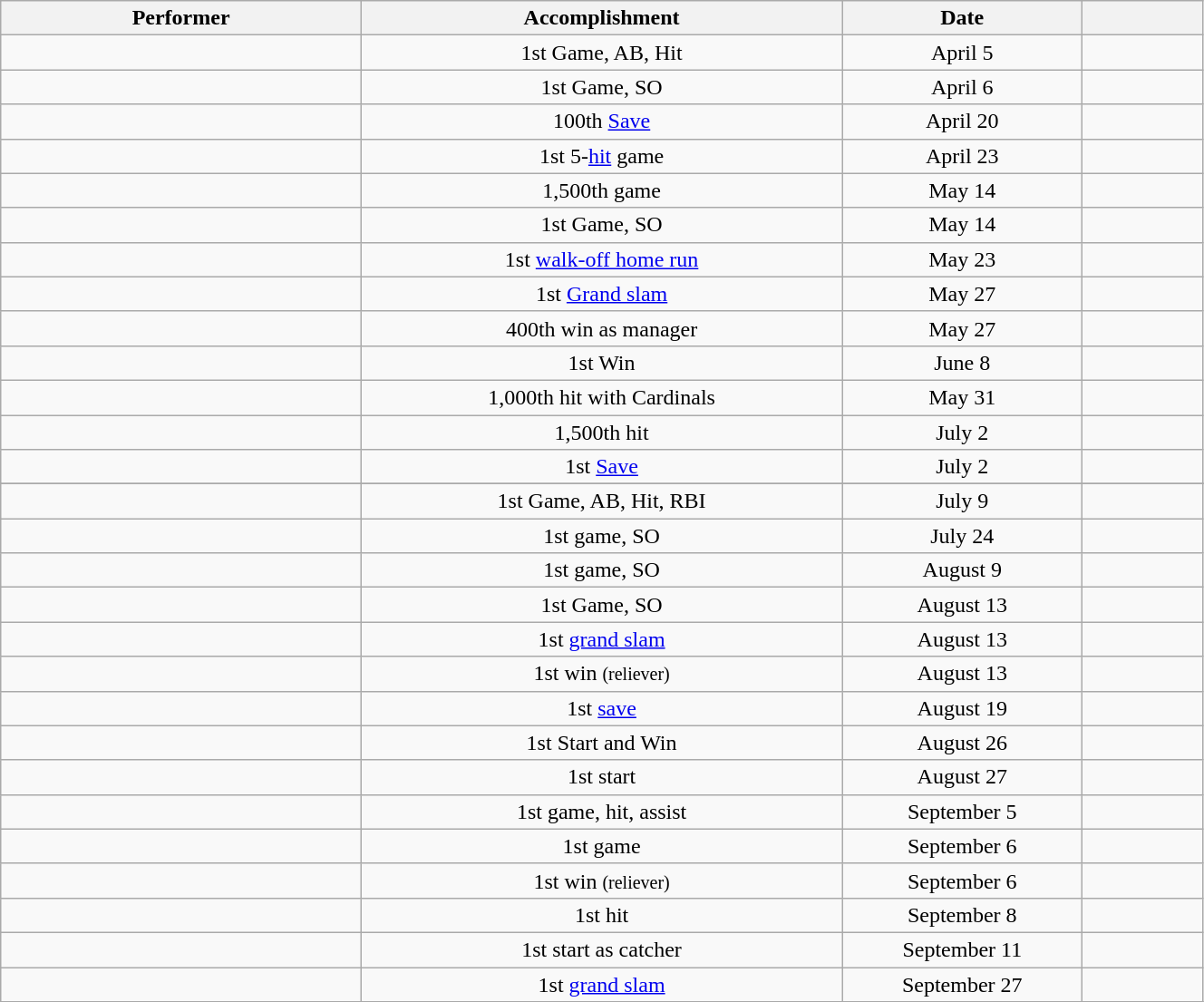<table class="wikitable sortable" style="width:70%;">
<tr align=center>
<th style="width:30%;">Performer</th>
<th style="width:40%;">Accomplishment</th>
<th style="width:20%;" data-sort-type="date">Date</th>
<th style="width:10%;"></th>
</tr>
<tr align=center>
<td></td>
<td>1st Game, AB, Hit</td>
<td>April 5</td>
<td></td>
</tr>
<tr align=center>
<td></td>
<td>1st Game, SO</td>
<td>April 6</td>
<td></td>
</tr>
<tr align=center>
<td></td>
<td>100th <a href='#'>Save</a></td>
<td>April 20</td>
<td></td>
</tr>
<tr align=center>
<td></td>
<td>1st 5-<a href='#'>hit</a> game</td>
<td>April 23</td>
<td></td>
</tr>
<tr align=center>
<td></td>
<td>1,500th game</td>
<td>May 14</td>
<td></td>
</tr>
<tr align=center>
<td></td>
<td>1st Game, SO</td>
<td>May 14</td>
<td></td>
</tr>
<tr align=center>
<td></td>
<td>1st <a href='#'>walk-off home run</a></td>
<td>May 23</td>
<td></td>
</tr>
<tr align=center>
<td></td>
<td>1st <a href='#'>Grand slam</a></td>
<td>May 27</td>
<td></td>
</tr>
<tr align=center>
<td></td>
<td>400th win as manager</td>
<td>May 27</td>
<td></td>
</tr>
<tr align=center>
<td></td>
<td>1st Win</td>
<td>June 8</td>
<td></td>
</tr>
<tr align=center>
<td></td>
<td>1,000th hit with Cardinals</td>
<td>May 31</td>
<td></td>
</tr>
<tr align=center>
<td></td>
<td>1,500th hit</td>
<td>July 2</td>
<td></td>
</tr>
<tr align=center>
<td></td>
<td>1st <a href='#'>Save</a></td>
<td>July 2</td>
<td></td>
</tr>
<tr>
</tr>
<tr align=center>
<td></td>
<td>1st Game, AB, Hit, RBI</td>
<td>July 9</td>
<td></td>
</tr>
<tr align=center>
<td></td>
<td>1st game, SO</td>
<td>July 24</td>
<td></td>
</tr>
<tr align=center>
<td></td>
<td>1st game, SO</td>
<td>August 9</td>
<td></td>
</tr>
<tr align=center>
<td></td>
<td>1st Game, SO</td>
<td>August 13</td>
<td></td>
</tr>
<tr align=center>
<td></td>
<td>1st <a href='#'>grand slam</a></td>
<td>August 13</td>
<td></td>
</tr>
<tr align=center>
<td></td>
<td>1st win <small>(reliever)</small></td>
<td>August 13</td>
<td></td>
</tr>
<tr align=center>
<td></td>
<td>1st <a href='#'>save</a></td>
<td>August 19</td>
<td></td>
</tr>
<tr align=center>
<td></td>
<td>1st Start and Win</td>
<td>August 26</td>
<td></td>
</tr>
<tr align=center>
<td></td>
<td>1st start</td>
<td>August 27</td>
<td></td>
</tr>
<tr align=center>
<td></td>
<td>1st game, hit, assist</td>
<td>September 5</td>
<td></td>
</tr>
<tr align=center>
<td></td>
<td>1st game</td>
<td>September 6</td>
<td></td>
</tr>
<tr align=center>
<td></td>
<td>1st win <small>(reliever)</small></td>
<td>September 6</td>
<td></td>
</tr>
<tr align=center>
<td></td>
<td>1st hit</td>
<td>September 8</td>
<td></td>
</tr>
<tr align=center>
<td></td>
<td>1st start as catcher</td>
<td>September 11</td>
<td></td>
</tr>
<tr align=center>
<td></td>
<td>1st <a href='#'>grand slam</a></td>
<td>September 27</td>
<td></td>
</tr>
<tr align=center>
</tr>
</table>
